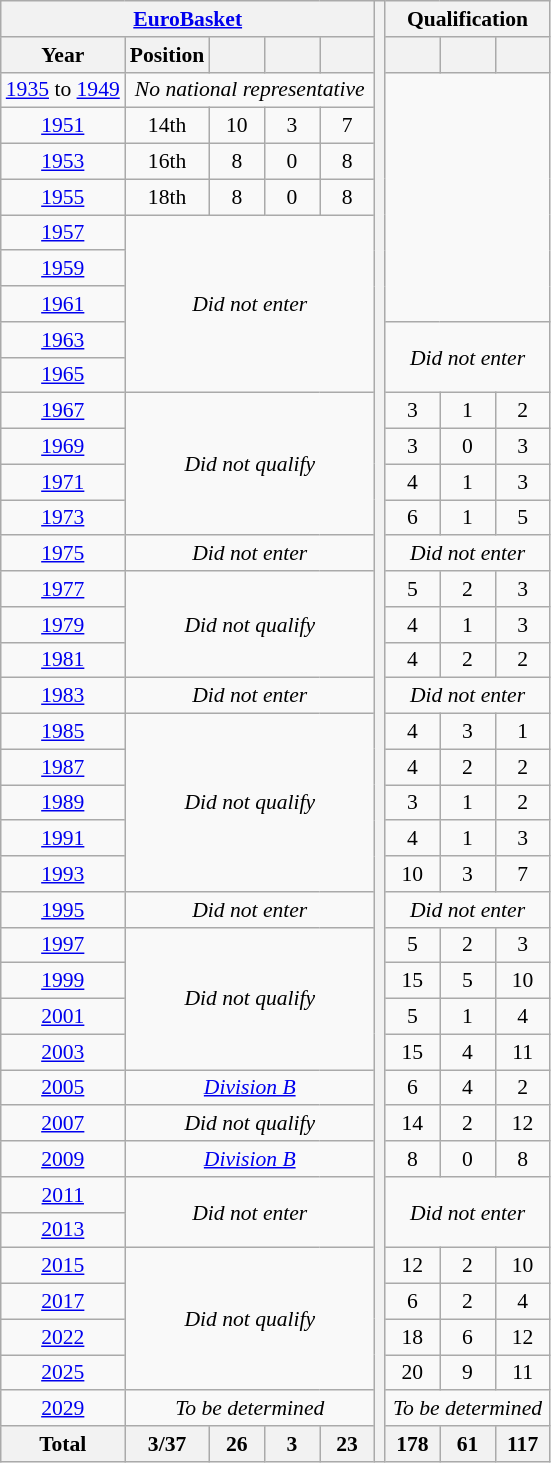<table class="wikitable" style="text-align: center;font-size:90%;">
<tr>
<th colspan=5><a href='#'>EuroBasket</a></th>
<th rowspan=41></th>
<th colspan=3>Qualification</th>
</tr>
<tr>
<th>Year</th>
<th>Position</th>
<th width=30></th>
<th width=30></th>
<th width=30></th>
<th width=30></th>
<th width=30></th>
<th width=30></th>
</tr>
<tr>
<td><a href='#'>1935</a> to <a href='#'>1949</a></td>
<td colspan=4><em>No national representative</em></td>
</tr>
<tr>
<td> <a href='#'>1951</a></td>
<td>14th</td>
<td>10</td>
<td>3</td>
<td>7</td>
</tr>
<tr>
<td> <a href='#'>1953</a></td>
<td>16th</td>
<td>8</td>
<td>0</td>
<td>8</td>
</tr>
<tr>
<td> <a href='#'>1955</a></td>
<td>18th</td>
<td>8</td>
<td>0</td>
<td>8</td>
</tr>
<tr>
<td> <a href='#'>1957</a></td>
<td colspan=4 rowspan=5><em>Did not enter</em></td>
</tr>
<tr>
<td> <a href='#'>1959</a></td>
</tr>
<tr>
<td> <a href='#'>1961</a></td>
</tr>
<tr>
<td> <a href='#'>1963</a></td>
<td colspan=3 rowspan=2><em>Did not enter</em></td>
</tr>
<tr>
<td> <a href='#'>1965</a></td>
</tr>
<tr>
<td> <a href='#'>1967</a></td>
<td colspan=4 rowspan=4><em>Did not qualify</em></td>
<td>3</td>
<td>1</td>
<td>2</td>
</tr>
<tr>
<td> <a href='#'>1969</a></td>
<td>3</td>
<td>0</td>
<td>3</td>
</tr>
<tr>
<td> <a href='#'>1971</a></td>
<td>4</td>
<td>1</td>
<td>3</td>
</tr>
<tr>
<td> <a href='#'>1973</a></td>
<td>6</td>
<td>1</td>
<td>5</td>
</tr>
<tr>
<td> <a href='#'>1975</a></td>
<td colspan=4><em>Did not enter</em></td>
<td colspan=3><em>Did not enter</em></td>
</tr>
<tr>
<td> <a href='#'>1977</a></td>
<td colspan=4 rowspan=3><em>Did not qualify</em></td>
<td>5</td>
<td>2</td>
<td>3</td>
</tr>
<tr>
<td> <a href='#'>1979</a></td>
<td>4</td>
<td>1</td>
<td>3</td>
</tr>
<tr>
<td> <a href='#'>1981</a></td>
<td>4</td>
<td>2</td>
<td>2</td>
</tr>
<tr>
<td> <a href='#'>1983</a></td>
<td colspan=4><em>Did not enter</em></td>
<td colspan=3><em>Did not enter</em></td>
</tr>
<tr>
<td> <a href='#'>1985</a></td>
<td colspan=4 rowspan=5><em>Did not qualify</em></td>
<td>4</td>
<td>3</td>
<td>1</td>
</tr>
<tr>
<td> <a href='#'>1987</a></td>
<td>4</td>
<td>2</td>
<td>2</td>
</tr>
<tr>
<td> <a href='#'>1989</a></td>
<td>3</td>
<td>1</td>
<td>2</td>
</tr>
<tr>
<td> <a href='#'>1991</a></td>
<td>4</td>
<td>1</td>
<td>3</td>
</tr>
<tr>
<td> <a href='#'>1993</a></td>
<td>10</td>
<td>3</td>
<td>7</td>
</tr>
<tr>
<td> <a href='#'>1995</a></td>
<td colspan=4><em>Did not enter</em></td>
<td colspan=3><em>Did not enter</em></td>
</tr>
<tr>
<td> <a href='#'>1997</a></td>
<td colspan=4 rowspan=4><em>Did not qualify</em></td>
<td>5</td>
<td>2</td>
<td>3</td>
</tr>
<tr>
<td> <a href='#'>1999</a></td>
<td>15</td>
<td>5</td>
<td>10</td>
</tr>
<tr>
<td> <a href='#'>2001</a></td>
<td>5</td>
<td>1</td>
<td>4</td>
</tr>
<tr>
<td> <a href='#'>2003</a></td>
<td>15</td>
<td>4</td>
<td>11</td>
</tr>
<tr>
<td> <a href='#'>2005</a></td>
<td colspan=4><em><a href='#'>Division B</a></em></td>
<td>6</td>
<td>4</td>
<td>2</td>
</tr>
<tr>
<td> <a href='#'>2007</a></td>
<td colspan=4><em>Did not qualify</em></td>
<td>14</td>
<td>2</td>
<td>12</td>
</tr>
<tr>
<td> <a href='#'>2009</a></td>
<td colspan=4><em><a href='#'>Division B</a></em></td>
<td>8</td>
<td>0</td>
<td>8</td>
</tr>
<tr>
<td> <a href='#'>2011</a></td>
<td colspan=4 rowspan=2><em>Did not enter</em></td>
<td colspan=3 rowspan=2><em>Did not enter</em></td>
</tr>
<tr>
<td> <a href='#'>2013</a></td>
</tr>
<tr>
<td> <a href='#'>2015</a></td>
<td colspan=4 rowspan=4><em>Did not qualify</em></td>
<td>12</td>
<td>2</td>
<td>10</td>
</tr>
<tr>
<td> <a href='#'>2017</a></td>
<td>6</td>
<td>2</td>
<td>4</td>
</tr>
<tr>
<td> <a href='#'>2022</a></td>
<td>18</td>
<td>6</td>
<td>12</td>
</tr>
<tr>
<td> <a href='#'>2025</a></td>
<td>20</td>
<td>9</td>
<td>11</td>
</tr>
<tr>
<td> <a href='#'>2029</a></td>
<td colspan=4><em>To be determined</em></td>
<td colspan=3><em>To be determined</em></td>
</tr>
<tr>
<th>Total</th>
<th>3/37</th>
<th>26</th>
<th>3</th>
<th>23</th>
<th>178</th>
<th>61</th>
<th>117</th>
</tr>
</table>
